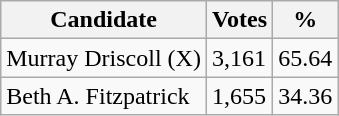<table class="wikitable">
<tr>
<th>Candidate</th>
<th>Votes</th>
<th>%</th>
</tr>
<tr>
<td>Murray Driscoll (X)</td>
<td>3,161</td>
<td>65.64</td>
</tr>
<tr>
<td>Beth A. Fitzpatrick</td>
<td>1,655</td>
<td>34.36</td>
</tr>
</table>
